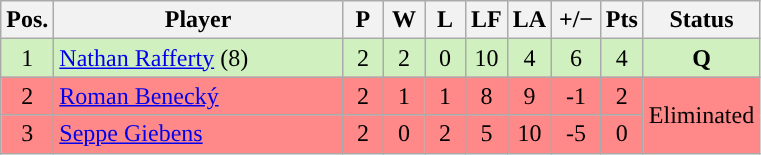<table class="wikitable" style="text-align:center; margin: 1em auto 1em auto, align:left">
<tr>
<th width=20>Pos.</th>
<th width=185>Player</th>
<th width=20>P</th>
<th width=20>W</th>
<th width=20>L</th>
<th width=20>LF</th>
<th width=20>LA</th>
<th width=25>+/−</th>
<th width=20>Pts</th>
<th width=70>Status</th>
</tr>
<tr style="background:#D0F0C0;">
<td>1</td>
<td align=left> <a href='#'>Nathan Rafferty</a> (8)</td>
<td>2</td>
<td>2</td>
<td>0</td>
<td>10</td>
<td>4</td>
<td>6</td>
<td>4</td>
<td rowspan=1><strong>Q</strong></td>
</tr>
<tr style="background:#FF8888;">
<td>2</td>
<td align=left> <a href='#'>Roman Benecký</a></td>
<td>2</td>
<td>1</td>
<td>1</td>
<td>8</td>
<td>9</td>
<td>-1</td>
<td>2</td>
<td rowspan=2>Eliminated</td>
</tr>
<tr style="background:#FF8888;">
<td>3</td>
<td align=left> <a href='#'>Seppe Giebens</a></td>
<td>2</td>
<td>0</td>
<td>2</td>
<td>5</td>
<td>10</td>
<td>-5</td>
<td>0</td>
</tr>
</table>
